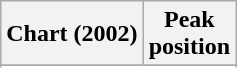<table class="wikitable sortable">
<tr>
<th>Chart (2002)</th>
<th>Peak<br>position</th>
</tr>
<tr>
</tr>
<tr>
</tr>
<tr>
</tr>
<tr>
</tr>
</table>
